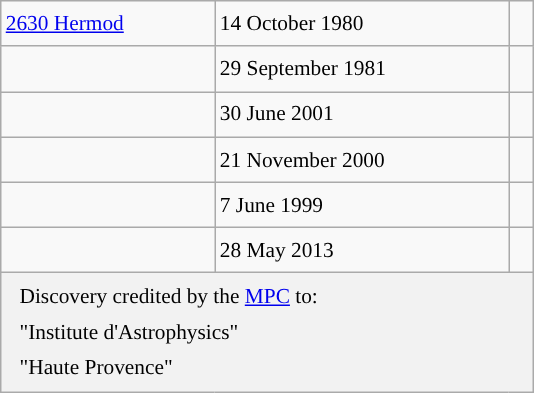<table class="wikitable" style="font-size: 89%; float: left; width: 25em; margin-right: 1em; line-height: 1.65em !important; height: 225px;">
<tr>
<td><a href='#'>2630 Hermod</a></td>
<td>14 October 1980</td>
<td> </td>
</tr>
<tr>
<td></td>
<td>29 September 1981</td>
<td> </td>
</tr>
<tr>
<td></td>
<td>30 June 2001</td>
<td> </td>
</tr>
<tr>
<td></td>
<td>21 November 2000</td>
<td> </td>
</tr>
<tr>
<td></td>
<td>7 June 1999</td>
<td> </td>
</tr>
<tr>
<td></td>
<td>28 May 2013</td>
<td> </td>
</tr>
<tr>
<th colspan=3 style="font-weight: normal; text-align: left; padding: 4px 12px;">Discovery credited by the <a href='#'>MPC</a> to:<br> "Institute d'Astrophysics"<br> "Haute Provence"</th>
</tr>
</table>
